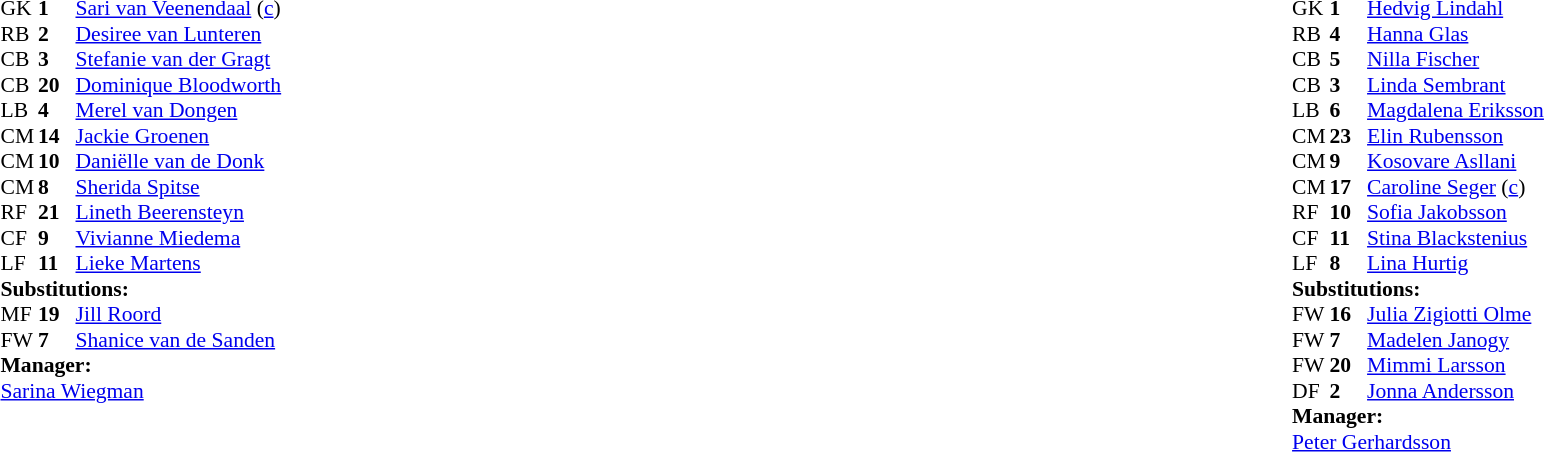<table width="100%">
<tr>
<td valign="top" width="40%"><br><table style="font-size:90%" cellspacing="0" cellpadding="0">
<tr>
<th width=25></th>
<th width=25></th>
</tr>
<tr>
<td>GK</td>
<td><strong>1</strong></td>
<td><a href='#'>Sari van Veenendaal</a> (<a href='#'>c</a>)</td>
</tr>
<tr>
<td>RB</td>
<td><strong>2</strong></td>
<td><a href='#'>Desiree van Lunteren</a></td>
</tr>
<tr>
<td>CB</td>
<td><strong>3</strong></td>
<td><a href='#'>Stefanie van der Gragt</a></td>
</tr>
<tr>
<td>CB</td>
<td><strong>20</strong></td>
<td><a href='#'>Dominique Bloodworth</a></td>
</tr>
<tr>
<td>LB</td>
<td><strong>4</strong></td>
<td><a href='#'>Merel van Dongen</a></td>
</tr>
<tr>
<td>CM</td>
<td><strong>14</strong></td>
<td><a href='#'>Jackie Groenen</a></td>
</tr>
<tr>
<td>CM</td>
<td><strong>10</strong></td>
<td><a href='#'>Daniëlle van de Donk</a></td>
<td></td>
</tr>
<tr>
<td>CM</td>
<td><strong>8</strong></td>
<td><a href='#'>Sherida Spitse</a></td>
<td></td>
</tr>
<tr>
<td>RF</td>
<td><strong>21</strong></td>
<td><a href='#'>Lineth Beerensteyn</a></td>
<td></td>
<td></td>
</tr>
<tr>
<td>CF</td>
<td><strong>9</strong></td>
<td><a href='#'>Vivianne Miedema</a></td>
</tr>
<tr>
<td>LF</td>
<td><strong>11</strong></td>
<td><a href='#'>Lieke Martens</a></td>
<td></td>
<td></td>
</tr>
<tr>
<td colspan=3><strong>Substitutions:</strong></td>
</tr>
<tr>
<td>MF</td>
<td><strong>19</strong></td>
<td><a href='#'>Jill Roord</a></td>
<td></td>
<td></td>
</tr>
<tr>
<td>FW</td>
<td><strong>7</strong></td>
<td><a href='#'>Shanice van de Sanden</a></td>
<td></td>
<td></td>
</tr>
<tr>
<td colspan=3><strong>Manager:</strong></td>
</tr>
<tr>
<td colspan=3><a href='#'>Sarina Wiegman</a></td>
</tr>
</table>
</td>
<td valign="top"></td>
<td valign="top" width="50%"><br><table style="font-size:90%; margin:auto" cellspacing="0" cellpadding="0">
<tr>
<th width=25></th>
<th width=25></th>
</tr>
<tr>
<td>GK</td>
<td><strong>1</strong></td>
<td><a href='#'>Hedvig Lindahl</a></td>
</tr>
<tr>
<td>RB</td>
<td><strong>4</strong></td>
<td><a href='#'>Hanna Glas</a></td>
</tr>
<tr>
<td>CB</td>
<td><strong>5</strong></td>
<td><a href='#'>Nilla Fischer</a></td>
</tr>
<tr>
<td>CB</td>
<td><strong>3</strong></td>
<td><a href='#'>Linda Sembrant</a></td>
</tr>
<tr>
<td>LB</td>
<td><strong>6</strong></td>
<td><a href='#'>Magdalena Eriksson</a></td>
<td></td>
<td></td>
</tr>
<tr>
<td>CM</td>
<td><strong>23</strong></td>
<td><a href='#'>Elin Rubensson</a></td>
<td></td>
<td></td>
</tr>
<tr>
<td>CM</td>
<td><strong>9</strong></td>
<td><a href='#'>Kosovare Asllani</a></td>
</tr>
<tr>
<td>CM</td>
<td><strong>17</strong></td>
<td><a href='#'>Caroline Seger</a> (<a href='#'>c</a>)</td>
</tr>
<tr>
<td>RF</td>
<td><strong>10</strong></td>
<td><a href='#'>Sofia Jakobsson</a></td>
</tr>
<tr>
<td>CF</td>
<td><strong>11</strong></td>
<td><a href='#'>Stina Blackstenius</a></td>
<td></td>
<td></td>
</tr>
<tr>
<td>LF</td>
<td><strong>8</strong></td>
<td><a href='#'>Lina Hurtig</a></td>
<td></td>
<td></td>
</tr>
<tr>
<td colspan=3><strong>Substitutions:</strong></td>
</tr>
<tr>
<td>FW</td>
<td><strong>16</strong></td>
<td><a href='#'>Julia Zigiotti Olme</a></td>
<td></td>
<td></td>
</tr>
<tr>
<td>FW</td>
<td><strong>7</strong></td>
<td><a href='#'>Madelen Janogy</a></td>
<td></td>
<td></td>
</tr>
<tr>
<td>FW</td>
<td><strong>20</strong></td>
<td><a href='#'>Mimmi Larsson</a></td>
<td></td>
<td></td>
</tr>
<tr>
<td>DF</td>
<td><strong>2</strong></td>
<td><a href='#'>Jonna Andersson</a></td>
<td></td>
<td></td>
</tr>
<tr>
<td colspan=3><strong>Manager:</strong></td>
</tr>
<tr>
<td colspan=3><a href='#'>Peter Gerhardsson</a></td>
</tr>
</table>
</td>
</tr>
</table>
